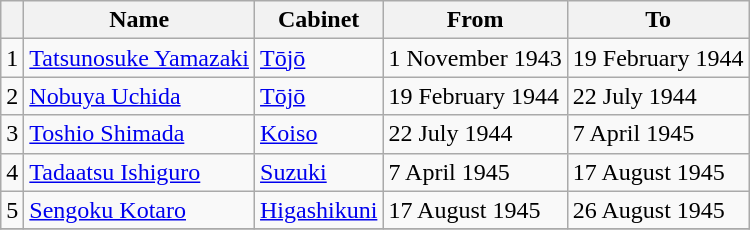<table class=wikitable>
<tr>
<th></th>
<th>Name</th>
<th>Cabinet</th>
<th>From</th>
<th>To</th>
</tr>
<tr>
<td>1</td>
<td><a href='#'>Tatsunosuke Yamazaki</a></td>
<td><a href='#'>Tōjō</a></td>
<td>1 November 1943</td>
<td>19 February 1944</td>
</tr>
<tr>
<td>2</td>
<td><a href='#'>Nobuya Uchida</a></td>
<td><a href='#'>Tōjō</a></td>
<td>19 February 1944</td>
<td>22 July 1944</td>
</tr>
<tr>
<td>3</td>
<td><a href='#'>Toshio Shimada</a></td>
<td><a href='#'>Koiso</a></td>
<td>22 July 1944</td>
<td>7 April 1945</td>
</tr>
<tr>
<td>4</td>
<td><a href='#'>Tadaatsu Ishiguro</a></td>
<td><a href='#'>Suzuki</a></td>
<td>7 April 1945</td>
<td>17 August 1945</td>
</tr>
<tr>
<td>5</td>
<td><a href='#'>Sengoku Kotaro</a></td>
<td><a href='#'>Higashikuni</a></td>
<td>17 August 1945</td>
<td>26 August 1945</td>
</tr>
<tr>
</tr>
</table>
